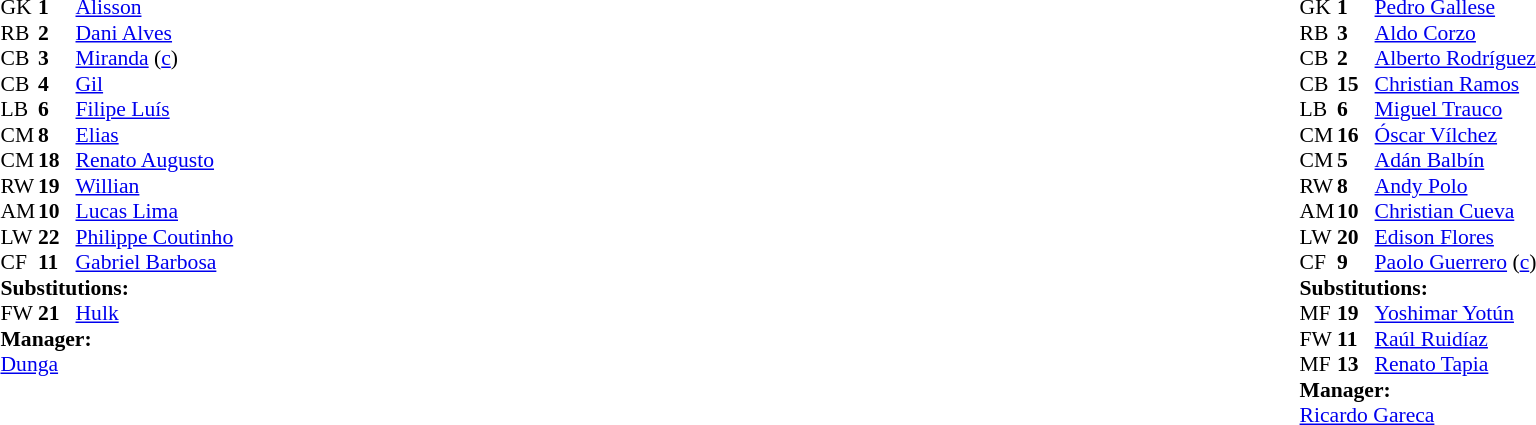<table width="100%">
<tr>
<td valign="top" width="40%"><br><table style="font-size:90%" cellspacing="0" cellpadding="0">
<tr>
<th width=25></th>
<th width=25></th>
</tr>
<tr>
<td>GK</td>
<td><strong>1</strong></td>
<td><a href='#'>Alisson</a></td>
</tr>
<tr>
<td>RB</td>
<td><strong>2</strong></td>
<td><a href='#'>Dani Alves</a></td>
</tr>
<tr>
<td>CB</td>
<td><strong>3</strong></td>
<td><a href='#'>Miranda</a> (<a href='#'>c</a>)</td>
</tr>
<tr>
<td>CB</td>
<td><strong>4</strong></td>
<td><a href='#'>Gil</a></td>
</tr>
<tr>
<td>LB</td>
<td><strong>6</strong></td>
<td><a href='#'>Filipe Luís</a></td>
</tr>
<tr>
<td>CM</td>
<td><strong>8</strong></td>
<td><a href='#'>Elias</a></td>
</tr>
<tr>
<td>CM</td>
<td><strong>18</strong></td>
<td><a href='#'>Renato Augusto</a></td>
<td></td>
</tr>
<tr>
<td>RW</td>
<td><strong>19</strong></td>
<td><a href='#'>Willian</a></td>
</tr>
<tr>
<td>AM</td>
<td><strong>10</strong></td>
<td><a href='#'>Lucas Lima</a></td>
<td></td>
</tr>
<tr>
<td>LW</td>
<td><strong>22</strong></td>
<td><a href='#'>Philippe Coutinho</a></td>
</tr>
<tr>
<td>CF</td>
<td><strong>11</strong></td>
<td><a href='#'>Gabriel Barbosa</a></td>
<td></td>
<td></td>
</tr>
<tr>
<td colspan=3><strong>Substitutions:</strong></td>
</tr>
<tr>
<td>FW</td>
<td><strong>21</strong></td>
<td><a href='#'>Hulk</a></td>
<td></td>
<td></td>
</tr>
<tr>
<td colspan=3><strong>Manager:</strong></td>
</tr>
<tr>
<td colspan=3><a href='#'>Dunga</a></td>
</tr>
</table>
</td>
<td valign="top"></td>
<td valign="top" width="50%"><br><table style="font-size:90%; margin:auto" cellspacing="0" cellpadding="0">
<tr>
<th width=25></th>
<th width=25></th>
</tr>
<tr>
<td>GK</td>
<td><strong>1</strong></td>
<td><a href='#'>Pedro Gallese</a></td>
</tr>
<tr>
<td>RB</td>
<td><strong>3</strong></td>
<td><a href='#'>Aldo Corzo</a></td>
</tr>
<tr>
<td>CB</td>
<td><strong>2</strong></td>
<td><a href='#'>Alberto Rodríguez</a></td>
</tr>
<tr>
<td>CB</td>
<td><strong>15</strong></td>
<td><a href='#'>Christian Ramos</a></td>
</tr>
<tr>
<td>LB</td>
<td><strong>6</strong></td>
<td><a href='#'>Miguel Trauco</a></td>
</tr>
<tr>
<td>CM</td>
<td><strong>16</strong></td>
<td><a href='#'>Óscar Vílchez</a></td>
</tr>
<tr>
<td>CM</td>
<td><strong>5</strong></td>
<td><a href='#'>Adán Balbín</a></td>
<td></td>
<td></td>
</tr>
<tr>
<td>RW</td>
<td><strong>8</strong></td>
<td><a href='#'>Andy Polo</a></td>
</tr>
<tr>
<td>AM</td>
<td><strong>10</strong></td>
<td><a href='#'>Christian Cueva</a></td>
<td></td>
<td></td>
</tr>
<tr>
<td>LW</td>
<td><strong>20</strong></td>
<td><a href='#'>Edison Flores</a></td>
<td></td>
<td></td>
</tr>
<tr>
<td>CF</td>
<td><strong>9</strong></td>
<td><a href='#'>Paolo Guerrero</a> (<a href='#'>c</a>)</td>
</tr>
<tr>
<td colspan=3><strong>Substitutions:</strong></td>
</tr>
<tr>
<td>MF</td>
<td><strong>19</strong></td>
<td><a href='#'>Yoshimar Yotún</a></td>
<td></td>
<td></td>
</tr>
<tr>
<td>FW</td>
<td><strong>11</strong></td>
<td><a href='#'>Raúl Ruidíaz</a></td>
<td></td>
<td></td>
</tr>
<tr>
<td>MF</td>
<td><strong>13</strong></td>
<td><a href='#'>Renato Tapia</a></td>
<td></td>
<td></td>
</tr>
<tr>
<td colspan=3><strong>Manager:</strong></td>
</tr>
<tr>
<td colspan=3> <a href='#'>Ricardo Gareca</a></td>
</tr>
</table>
</td>
</tr>
</table>
